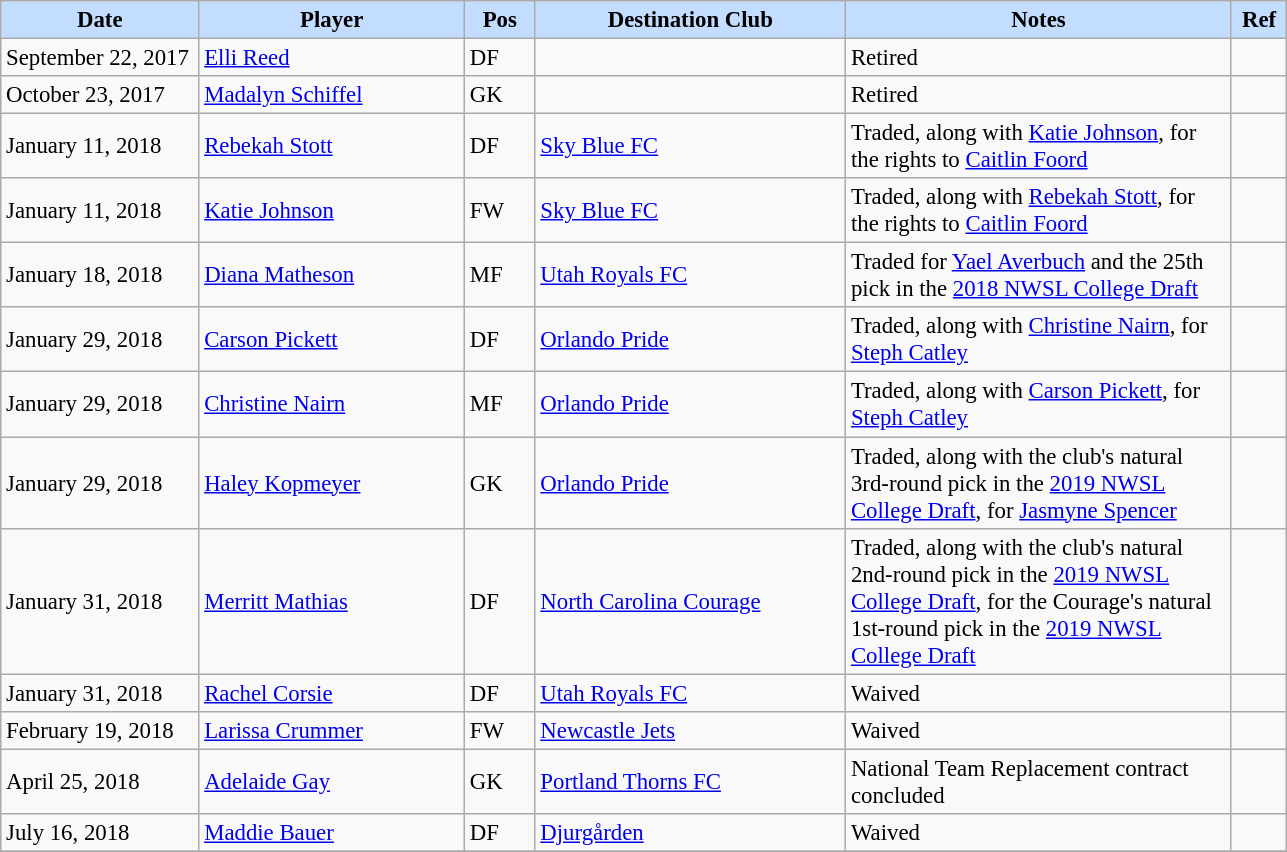<table class="wikitable" style="text-align:left; font-size:95%;">
<tr>
<th style="background:#c2ddff; width:125px;">Date</th>
<th style="background:#c2ddff; width:170px;">Player</th>
<th style="background:#c2ddff; width:40px;">Pos</th>
<th style="background:#c2ddff; width:200px;">Destination Club</th>
<th style="background:#c2ddff; width:250px;">Notes</th>
<th style="background:#c2ddff; width:30px;">Ref</th>
</tr>
<tr>
<td>September 22, 2017</td>
<td> <a href='#'>Elli Reed</a></td>
<td>DF</td>
<td></td>
<td>Retired</td>
<td></td>
</tr>
<tr>
<td>October 23, 2017</td>
<td> <a href='#'>Madalyn Schiffel</a></td>
<td>GK</td>
<td></td>
<td>Retired</td>
<td></td>
</tr>
<tr>
<td>January 11, 2018</td>
<td> <a href='#'>Rebekah Stott</a></td>
<td>DF</td>
<td> <a href='#'>Sky Blue FC</a></td>
<td>Traded, along with <a href='#'>Katie Johnson</a>, for the rights to <a href='#'>Caitlin Foord</a></td>
<td></td>
</tr>
<tr>
<td>January 11, 2018</td>
<td> <a href='#'>Katie Johnson</a></td>
<td>FW</td>
<td> <a href='#'>Sky Blue FC</a></td>
<td>Traded, along with <a href='#'>Rebekah Stott</a>, for the rights to <a href='#'>Caitlin Foord</a></td>
<td></td>
</tr>
<tr>
<td>January 18, 2018</td>
<td> <a href='#'>Diana Matheson</a></td>
<td>MF</td>
<td> <a href='#'>Utah Royals FC</a></td>
<td>Traded for <a href='#'>Yael Averbuch</a> and the 25th pick in the <a href='#'>2018 NWSL College Draft</a></td>
<td></td>
</tr>
<tr>
<td>January 29, 2018</td>
<td> <a href='#'>Carson Pickett</a></td>
<td>DF</td>
<td> <a href='#'>Orlando Pride</a></td>
<td>Traded, along with <a href='#'>Christine Nairn</a>, for <a href='#'>Steph Catley</a></td>
<td></td>
</tr>
<tr>
<td>January 29, 2018</td>
<td> <a href='#'>Christine Nairn</a></td>
<td>MF</td>
<td> <a href='#'>Orlando Pride</a></td>
<td>Traded, along with <a href='#'>Carson Pickett</a>, for <a href='#'>Steph Catley</a></td>
<td></td>
</tr>
<tr>
<td>January 29, 2018</td>
<td> <a href='#'>Haley Kopmeyer</a></td>
<td>GK</td>
<td> <a href='#'>Orlando Pride</a></td>
<td>Traded, along with the club's natural 3rd-round pick in the <a href='#'>2019 NWSL College Draft</a>, for <a href='#'>Jasmyne Spencer</a></td>
<td></td>
</tr>
<tr>
<td>January 31, 2018</td>
<td> <a href='#'>Merritt Mathias</a></td>
<td>DF</td>
<td> <a href='#'>North Carolina Courage</a></td>
<td>Traded, along with the club's natural 2nd-round pick in the <a href='#'>2019 NWSL College Draft</a>, for the Courage's natural 1st-round pick in the <a href='#'>2019 NWSL College Draft</a></td>
<td></td>
</tr>
<tr>
<td>January 31, 2018</td>
<td> <a href='#'>Rachel Corsie</a></td>
<td>DF</td>
<td> <a href='#'>Utah Royals FC</a></td>
<td>Waived</td>
<td></td>
</tr>
<tr>
<td>February 19, 2018</td>
<td> <a href='#'>Larissa Crummer</a></td>
<td>FW</td>
<td> <a href='#'>Newcastle Jets</a></td>
<td>Waived</td>
<td></td>
</tr>
<tr>
<td>April 25, 2018</td>
<td> <a href='#'>Adelaide Gay</a></td>
<td>GK</td>
<td> <a href='#'>Portland Thorns FC</a></td>
<td>National Team Replacement contract concluded</td>
<td></td>
</tr>
<tr>
<td>July 16, 2018</td>
<td> <a href='#'>Maddie Bauer</a></td>
<td>DF</td>
<td> <a href='#'>Djurgården</a></td>
<td>Waived</td>
<td></td>
</tr>
<tr>
</tr>
</table>
